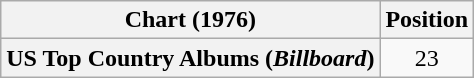<table class="wikitable plainrowheaders" style="text-align:center">
<tr>
<th scope="col">Chart (1976)</th>
<th scope="col">Position</th>
</tr>
<tr>
<th scope="row">US Top Country Albums (<em>Billboard</em>)</th>
<td>23</td>
</tr>
</table>
